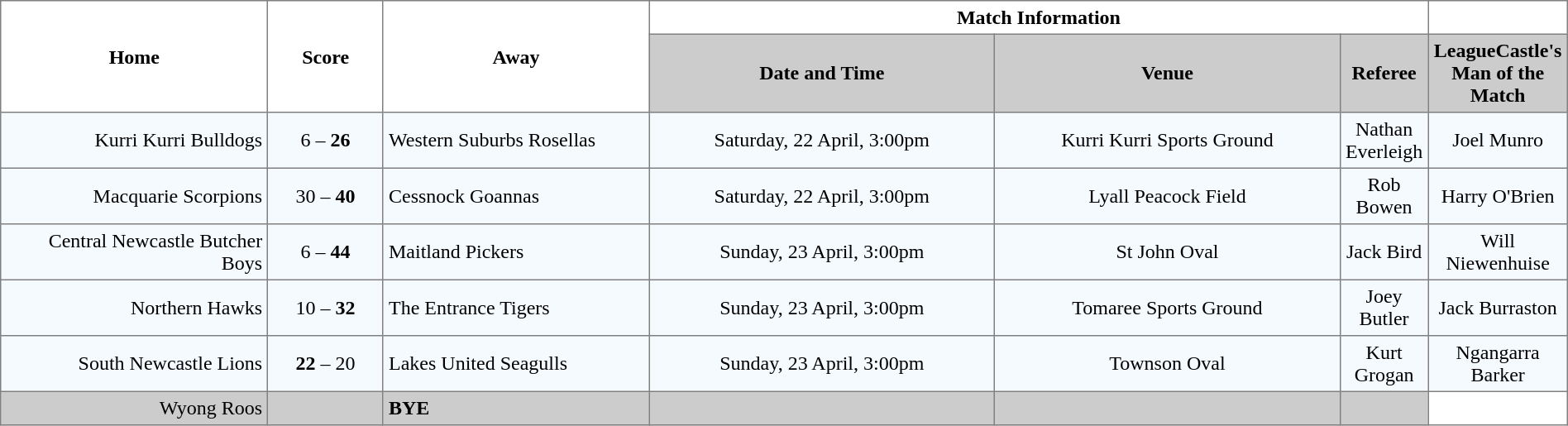<table width="100%" cellspacing="0" cellpadding="4" border="1" style="border-collapse:collapse;  text-align:center;">
<tr>
<th rowspan="2" width="19%">Home</th>
<th rowspan="2" width="8%">Score</th>
<th rowspan="2" width="19%">Away</th>
<th colspan="3">Match Information</th>
</tr>
<tr style="background:#CCCCCC">
<th width="25%">Date and Time</th>
<th width="25%">Venue</th>
<th width="25%">Referee</th>
<th width="25%">LeagueCastle's Man of the Match</th>
</tr>
<tr style="text-align:center; background:#f5faff;">
<td align="right">Kurri Kurri Bulldogs </td>
<td>6 – <strong>26</strong></td>
<td align="left"> Western Suburbs Rosellas</td>
<td>Saturday, 22 April, 3:00pm</td>
<td>Kurri Kurri Sports Ground</td>
<td>Nathan Everleigh</td>
<td>Joel Munro </td>
</tr>
<tr style="text-align:center; background:#f5faff;">
<td align="right">Macquarie Scorpions </td>
<td>30 – <strong>40</strong></td>
<td align="left"> Cessnock Goannas</td>
<td>Saturday, 22 April, 3:00pm</td>
<td>Lyall Peacock Field</td>
<td>Rob Bowen</td>
<td>Harry O'Brien </td>
</tr>
<tr style="text-align:center; background:#f5faff;">
<td align="right">Central Newcastle Butcher Boys </td>
<td>6 – <strong>44</strong></td>
<td align="left"> Maitland Pickers</td>
<td>Sunday, 23 April, 3:00pm</td>
<td>St John Oval</td>
<td>Jack Bird</td>
<td>Will Niewenhuise </td>
</tr>
<tr style="text-align:center; background:#f5faff;">
<td align="right">Northern Hawks </td>
<td>10 – <strong>32</strong></td>
<td align="left"> The Entrance Tigers</td>
<td>Sunday, 23 April, 3:00pm</td>
<td>Tomaree Sports Ground</td>
<td>Joey Butler</td>
<td>Jack Burraston </td>
</tr>
<tr style="text-align:center; background:#f5faff;">
<td align="right">South Newcastle Lions </td>
<td><strong>22</strong> – 20</td>
<td align="left"> Lakes United Seagulls</td>
<td>Sunday, 23 April, 3:00pm</td>
<td>Townson Oval</td>
<td>Kurt Grogan</td>
<td>Ngangarra Barker </td>
</tr>
<tr style="text-align:center; background:#CCCCCC;">
<td align="right">Wyong Roos </td>
<td></td>
<td align="left"><strong>BYE</strong></td>
<td></td>
<td></td>
<td></td>
</tr>
</table>
